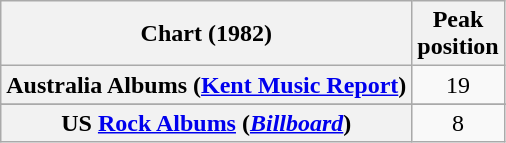<table class="wikitable sortable plainrowheaders" style="text-align:center">
<tr>
<th scope="col">Chart (1982)</th>
<th scope="col">Peak<br>position</th>
</tr>
<tr>
<th scope="row">Australia Albums (<a href='#'>Kent Music Report</a>)</th>
<td>19</td>
</tr>
<tr>
</tr>
<tr>
</tr>
<tr>
</tr>
<tr>
</tr>
<tr>
</tr>
<tr>
</tr>
<tr>
<th scope="row">US <a href='#'>Rock Albums</a> (<em><a href='#'>Billboard</a></em>)</th>
<td>8</td>
</tr>
</table>
